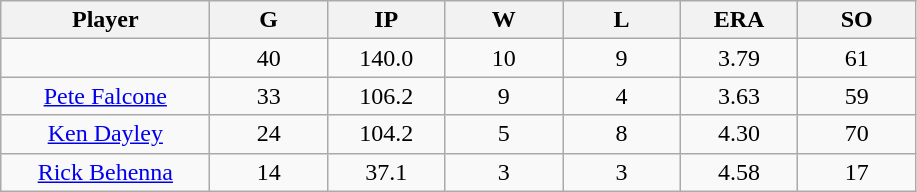<table class="wikitable sortable">
<tr>
<th bgcolor="#DDDDFF" width="16%">Player</th>
<th bgcolor="#DDDDFF" width="9%">G</th>
<th bgcolor="#DDDDFF" width="9%">IP</th>
<th bgcolor="#DDDDFF" width="9%">W</th>
<th bgcolor="#DDDDFF" width="9%">L</th>
<th bgcolor="#DDDDFF" width="9%">ERA</th>
<th bgcolor="#DDDDFF" width="9%">SO</th>
</tr>
<tr align="center">
<td></td>
<td>40</td>
<td>140.0</td>
<td>10</td>
<td>9</td>
<td>3.79</td>
<td>61</td>
</tr>
<tr align="center">
<td><a href='#'>Pete Falcone</a></td>
<td>33</td>
<td>106.2</td>
<td>9</td>
<td>4</td>
<td>3.63</td>
<td>59</td>
</tr>
<tr align="center">
<td><a href='#'>Ken Dayley</a></td>
<td>24</td>
<td>104.2</td>
<td>5</td>
<td>8</td>
<td>4.30</td>
<td>70</td>
</tr>
<tr align="center">
<td><a href='#'>Rick Behenna</a></td>
<td>14</td>
<td>37.1</td>
<td>3</td>
<td>3</td>
<td>4.58</td>
<td>17</td>
</tr>
</table>
